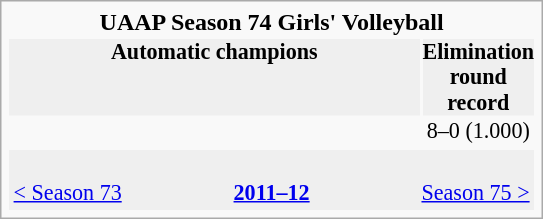<table class="infobox" cellpadding="0" width="290px" style="font-size: 92%;">
<tr>
<th colspan=2 style="font-size:medium;" align=center>UAAP Season 74 Girls' Volleyball</th>
</tr>
<tr bgcolor=#efefef>
<th width=80% align=center>Automatic champions</th>
<th width=20% align=center>Elimination round record</th>
</tr>
<tr>
<td align=left><strong></strong></td>
<td align=center>8–0 (1.000)</td>
</tr>
<tr>
<td></td>
</tr>
<tr bgcolor=#efefef>
<td colspan=3><br><table border=0 bgcolor=#efefef width=350px>
<tr>
<td width=33% align=left><a href='#'>< Season 73</a></td>
<td width=33% align=center><strong><a href='#'>2011–12</a></strong></td>
<td width=33% align=right><a href='#'>Season 75 ></a></td>
</tr>
</table>
</td>
</tr>
</table>
